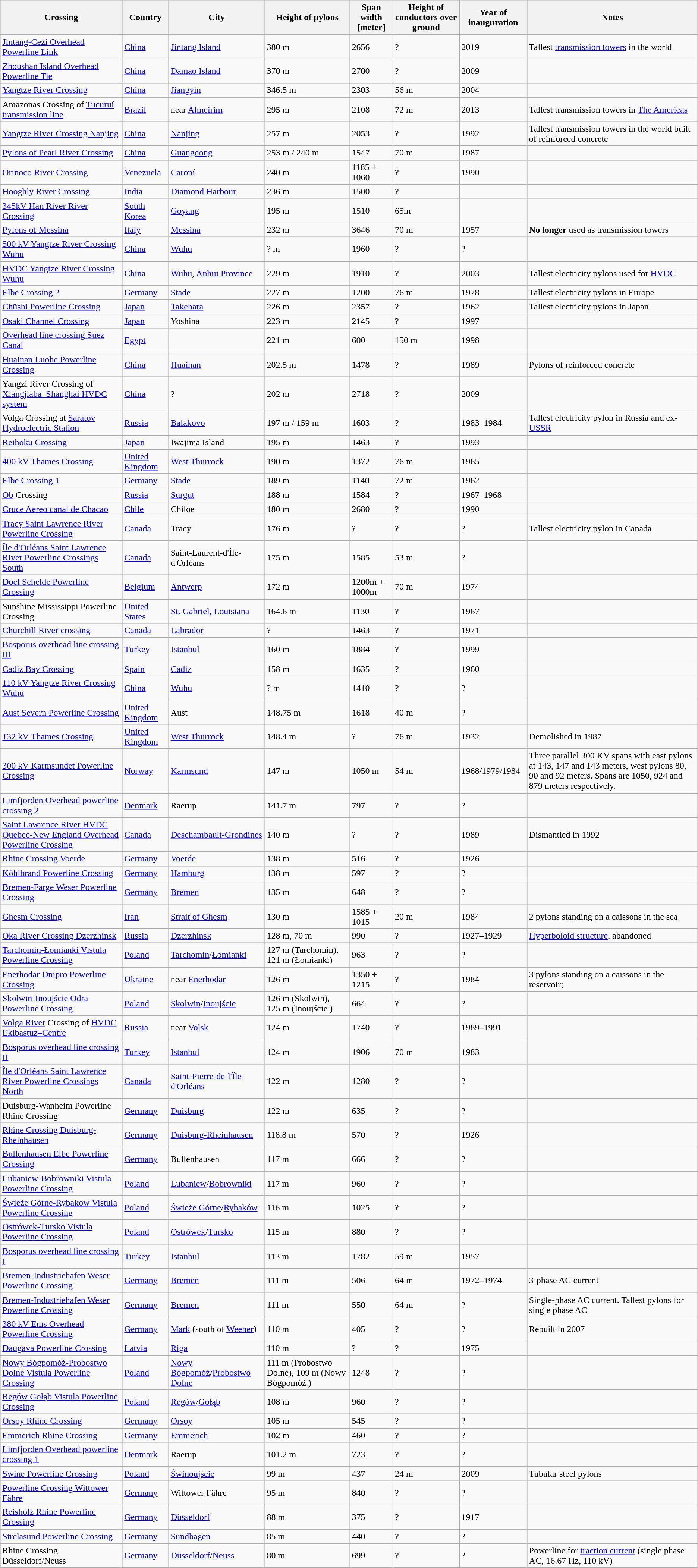<table class="wikitable sortable">
<tr>
<th>Crossing</th>
<th>Country</th>
<th>City</th>
<th>Height of pylons</th>
<th>Span width [meter]</th>
<th>Height of conductors over ground</th>
<th>Year of inauguration</th>
<th>Notes</th>
</tr>
<tr>
<td><a href='#'>Jintang-Cezi Overhead Powerline Link</a></td>
<td><a href='#'>China</a></td>
<td><a href='#'>Jintang Island</a></td>
<td>380 m</td>
<td>2656</td>
<td>?</td>
<td>2019</td>
<td>Tallest <a href='#'>transmission towers</a> in the world</td>
</tr>
<tr>
<td><a href='#'>Zhoushan Island Overhead Powerline Tie</a></td>
<td><a href='#'>China</a></td>
<td><a href='#'>Damao Island</a></td>
<td>370 m</td>
<td>2700</td>
<td>?</td>
<td>2009</td>
<td></td>
</tr>
<tr>
<td><a href='#'>Yangtze River Crossing</a></td>
<td><a href='#'>China</a></td>
<td><a href='#'>Jiangyin</a></td>
<td>346.5 m</td>
<td>2303</td>
<td>56 m</td>
<td>2004</td>
<td></td>
</tr>
<tr>
<td>Amazonas Crossing of <a href='#'>Tucuruí transmission line</a></td>
<td><a href='#'>Brazil</a></td>
<td>near <a href='#'>Almeirim</a></td>
<td>295 m</td>
<td>2108</td>
<td>72 m</td>
<td>2013</td>
<td>Tallest transmission towers in <a href='#'>The Americas</a></td>
</tr>
<tr>
<td><a href='#'>Yangtze River Crossing Nanjing</a></td>
<td><a href='#'>China</a></td>
<td><a href='#'>Nanjing</a></td>
<td>257 m</td>
<td>2053</td>
<td>?</td>
<td>1992</td>
<td>Tallest transmission towers in the world built of reinforced concrete</td>
</tr>
<tr>
<td><a href='#'>Pylons of Pearl River Crossing</a></td>
<td><a href='#'>China</a></td>
<td><a href='#'>Guangdong</a></td>
<td>253 m / 240 m</td>
<td>1547</td>
<td>70 m</td>
<td>1987</td>
<td></td>
</tr>
<tr>
<td><a href='#'>Orinoco River Crossing</a></td>
<td><a href='#'>Venezuela</a></td>
<td><a href='#'>Caroní</a></td>
<td>240 m</td>
<td>1185 + 1060</td>
<td>?</td>
<td>1990</td>
<td></td>
</tr>
<tr>
<td><a href='#'>Hooghly River Crossing</a></td>
<td><a href='#'>India</a></td>
<td><a href='#'>Diamond Harbour</a></td>
<td>236 m</td>
<td>1500</td>
<td>?</td>
<td></td>
<td></td>
</tr>
<tr>
<td><a href='#'>345kV Han River River Crossing</a></td>
<td><a href='#'>South Korea</a></td>
<td><a href='#'>Goyang</a></td>
<td>195 m</td>
<td>1510</td>
<td>65m</td>
<td></td>
<td></td>
</tr>
<tr>
<td><a href='#'>Pylons of Messina</a></td>
<td><a href='#'>Italy</a></td>
<td><a href='#'>Messina</a></td>
<td>232 m</td>
<td>3646</td>
<td>70 m</td>
<td>1957</td>
<td><strong>No longer</strong> used as transmission towers</td>
</tr>
<tr>
<td><a href='#'>500 kV Yangtze River Crossing Wuhu</a></td>
<td><a href='#'>China</a></td>
<td><a href='#'>Wuhu</a></td>
<td>? m</td>
<td>1960</td>
<td>?</td>
<td>?</td>
<td></td>
</tr>
<tr>
<td><a href='#'>HVDC Yangtze River Crossing Wuhu</a></td>
<td><a href='#'>China</a></td>
<td><a href='#'>Wuhu</a>, <a href='#'>Anhui Province</a></td>
<td>229 m</td>
<td>1910</td>
<td>?</td>
<td>2003</td>
<td>Tallest electricity pylons used for <a href='#'>HVDC</a></td>
</tr>
<tr>
<td><a href='#'>Elbe Crossing 2</a></td>
<td><a href='#'>Germany</a></td>
<td><a href='#'>Stade</a></td>
<td>227 m</td>
<td>1200</td>
<td>76 m</td>
<td>1978</td>
<td>Tallest electricity pylons in Europe</td>
</tr>
<tr>
<td><a href='#'>Chūshi Powerline Crossing</a></td>
<td><a href='#'>Japan</a></td>
<td><a href='#'>Takehara</a></td>
<td>226 m</td>
<td>2357</td>
<td>?</td>
<td>1962</td>
<td>Tallest electricity pylons in Japan</td>
</tr>
<tr>
<td><a href='#'>Osaki Channel Crossing</a></td>
<td><a href='#'>Japan</a></td>
<td>Yoshina</td>
<td>223 m</td>
<td>2145</td>
<td>?</td>
<td>1997</td>
<td></td>
</tr>
<tr>
<td><a href='#'>Overhead line crossing Suez Canal</a></td>
<td><a href='#'>Egypt</a></td>
<td></td>
<td>221 m</td>
<td>600</td>
<td>150 m</td>
<td>1998</td>
<td></td>
</tr>
<tr>
<td><a href='#'>Huainan Luohe Powerline Crossing</a></td>
<td><a href='#'>China</a></td>
<td><a href='#'>Huainan</a></td>
<td>202.5 m</td>
<td>1478</td>
<td>?</td>
<td>1989</td>
<td>Pylons of reinforced concrete</td>
</tr>
<tr>
<td>Yangzi River Crossing of <a href='#'>Xiangjiaba–Shanghai HVDC system</a></td>
<td><a href='#'>China</a></td>
<td>?</td>
<td>202 m</td>
<td>2718</td>
<td>?</td>
<td>2009</td>
<td></td>
</tr>
<tr>
<td>Volga Crossing at <a href='#'>Saratov Hydroelectric Station</a></td>
<td><a href='#'>Russia</a></td>
<td><a href='#'>Balakovo</a></td>
<td>197 m / 159 m</td>
<td>1603</td>
<td>?</td>
<td>1983–1984</td>
<td>Tallest electricity pylon in Russia and ex-<a href='#'>USSR</a></td>
</tr>
<tr>
<td><a href='#'>Reihoku Crossing</a></td>
<td><a href='#'>Japan</a></td>
<td>Iwajima Island</td>
<td>195 m</td>
<td>1463</td>
<td>?</td>
<td>1993</td>
<td></td>
</tr>
<tr>
<td><a href='#'>400 kV Thames Crossing</a></td>
<td><a href='#'>United Kingdom</a></td>
<td><a href='#'>West Thurrock</a></td>
<td>190 m</td>
<td>1372</td>
<td>76 m</td>
<td>1965</td>
<td></td>
</tr>
<tr>
<td><a href='#'>Elbe Crossing 1</a></td>
<td><a href='#'>Germany</a></td>
<td><a href='#'>Stade</a></td>
<td>189 m</td>
<td>1140</td>
<td>72 m</td>
<td>1962</td>
<td></td>
</tr>
<tr>
<td><a href='#'>Ob</a> Crossing</td>
<td><a href='#'>Russia</a></td>
<td><a href='#'>Surgut</a></td>
<td>188 m</td>
<td>1584</td>
<td>?</td>
<td>1967–1968</td>
<td></td>
</tr>
<tr>
<td><a href='#'>Cruce Aereo canal de Chacao</a></td>
<td><a href='#'>Chile</a></td>
<td>Chiloe</td>
<td>180 m</td>
<td>2680</td>
<td>?</td>
<td>1990</td>
<td></td>
</tr>
<tr>
<td><a href='#'>Tracy Saint Lawrence River Powerline Crossing</a></td>
<td><a href='#'>Canada</a></td>
<td>Tracy</td>
<td>176 m</td>
<td>?</td>
<td>?</td>
<td>?</td>
<td>Tallest electricity pylon in Canada</td>
</tr>
<tr>
<td><a href='#'>Île d'Orléans Saint Lawrence River Powerline Crossings South</a></td>
<td><a href='#'>Canada</a></td>
<td>Saint-Laurent-d'Île-d'Orléans</td>
<td>175 m</td>
<td>1585</td>
<td>53 m</td>
<td>?</td>
<td></td>
</tr>
<tr>
<td><a href='#'>Doel Schelde Powerline Crossing</a></td>
<td><a href='#'>Belgium</a></td>
<td><a href='#'>Antwerp</a></td>
<td>172 m</td>
<td>1200m + 1000m</td>
<td>70 m</td>
<td>1974</td>
<td></td>
</tr>
<tr>
<td>Sunshine Mississippi Powerline Crossing</td>
<td><a href='#'>United States</a></td>
<td><a href='#'>St. Gabriel, Louisiana</a></td>
<td>164.6 m</td>
<td>1130</td>
<td>?</td>
<td>1967</td>
<td></td>
</tr>
<tr>
<td><a href='#'>Churchill River crossing</a></td>
<td><a href='#'>Canada</a></td>
<td><a href='#'>Labrador</a></td>
<td>?</td>
<td>1463</td>
<td>?</td>
<td>1971</td>
<td></td>
</tr>
<tr>
<td><a href='#'>Bosporus overhead line crossing III</a></td>
<td><a href='#'>Turkey</a></td>
<td><a href='#'>Istanbul</a></td>
<td>160 m</td>
<td>1884</td>
<td>?</td>
<td>1999</td>
<td></td>
</tr>
<tr>
<td><a href='#'>Cadiz Bay Crossing</a></td>
<td><a href='#'>Spain</a></td>
<td><a href='#'>Cadiz</a></td>
<td>158 m</td>
<td>1635</td>
<td>?</td>
<td>1960</td>
<td></td>
</tr>
<tr>
<td><a href='#'>110 kV Yangtze River Crossing Wuhu</a></td>
<td><a href='#'>China</a></td>
<td><a href='#'>Wuhu</a></td>
<td>? m</td>
<td>1410</td>
<td>?</td>
<td>?</td>
<td></td>
</tr>
<tr>
<td><a href='#'>Aust Severn Powerline Crossing</a></td>
<td><a href='#'>United Kingdom</a></td>
<td>Aust</td>
<td>148.75 m</td>
<td>1618</td>
<td>40 m</td>
<td>?</td>
<td></td>
</tr>
<tr>
<td><a href='#'>132 kV Thames Crossing</a></td>
<td><a href='#'>United Kingdom</a></td>
<td><a href='#'>West Thurrock</a></td>
<td>148.4 m</td>
<td>?</td>
<td>76 m</td>
<td>1932</td>
<td>Demolished in 1987</td>
</tr>
<tr>
<td><a href='#'>300 kV Karmsundet Powerline Crossing</a></td>
<td><a href='#'>Norway</a></td>
<td><a href='#'>Karmsund</a></td>
<td>147 m</td>
<td>1050 m</td>
<td>54 m</td>
<td>1968/1979/1984</td>
<td>Three parallel 300 KV spans with east pylons at 143, 147 and 143 meters, west pylons 80, 90 and 92 meters. Spans are 1050, 924 and 879 meters respectively.</td>
</tr>
<tr>
<td><a href='#'>Limfjorden Overhead powerline crossing 2</a></td>
<td><a href='#'>Denmark</a></td>
<td>Raerup</td>
<td>141.7 m</td>
<td>797</td>
<td>?</td>
<td>?</td>
<td></td>
</tr>
<tr>
<td><a href='#'>Saint Lawrence River HVDC Quebec-New England Overhead Powerline Crossing</a></td>
<td><a href='#'>Canada</a></td>
<td><a href='#'>Deschambault-Grondines</a></td>
<td>140 m</td>
<td>?</td>
<td>?</td>
<td>1989</td>
<td>Dismantled in 1992</td>
</tr>
<tr>
<td><a href='#'>Rhine Crossing Voerde</a></td>
<td><a href='#'>Germany</a></td>
<td><a href='#'>Voerde</a></td>
<td>138 m</td>
<td>516</td>
<td>?</td>
<td>1926</td>
<td></td>
</tr>
<tr>
<td><a href='#'>Köhlbrand Powerline Crossing</a></td>
<td><a href='#'>Germany</a></td>
<td><a href='#'>Hamburg</a></td>
<td>138 m</td>
<td>597</td>
<td>?</td>
<td>?</td>
<td></td>
</tr>
<tr>
<td><a href='#'>Bremen-Farge Weser Powerline Crossing</a></td>
<td><a href='#'>Germany</a></td>
<td><a href='#'>Bremen</a></td>
<td>135 m</td>
<td>648</td>
<td>?</td>
<td>?</td>
<td></td>
</tr>
<tr>
<td><a href='#'>Ghesm Crossing</a></td>
<td><a href='#'>Iran</a></td>
<td><a href='#'>Strait of Ghesm</a></td>
<td>130 m</td>
<td>1585 + 1015</td>
<td>20 m</td>
<td>1984</td>
<td>2 pylons standing on a caissons in the sea</td>
</tr>
<tr>
<td><a href='#'>Oka River Crossing Dzerzhinsk</a></td>
<td><a href='#'>Russia</a></td>
<td><a href='#'>Dzerzhinsk</a></td>
<td>128 m, 70 m</td>
<td>990</td>
<td>?</td>
<td>1927–1929</td>
<td><a href='#'>Hyperboloid structure</a>, abandoned</td>
</tr>
<tr>
<td><a href='#'>Tarchomin-Łomianki Vistula Powerline Crossing</a></td>
<td><a href='#'>Poland</a></td>
<td><a href='#'>Tarchomin</a>/<a href='#'>Łomianki</a></td>
<td>127 m (Tarchomin), 121 m (Łomianki)</td>
<td>963</td>
<td>?</td>
<td>?</td>
<td></td>
</tr>
<tr>
<td><a href='#'>Enerhodar Dnipro Powerline Crossing</a></td>
<td><a href='#'>Ukraine</a></td>
<td>near <a href='#'>Enerhodar</a></td>
<td>126 m</td>
<td>1350 + 1215</td>
<td>?</td>
<td>1984</td>
<td>3 pylons standing on a caissons in the reservoir; </td>
</tr>
<tr>
<td><a href='#'>Skolwin-Inoujście Odra Powerline Crossing</a></td>
<td><a href='#'>Poland</a></td>
<td><a href='#'>Skolwin</a>/<a href='#'>Inoujście</a></td>
<td>126 m (Skolwin), 125 m (Inoujście )</td>
<td>664</td>
<td>?</td>
<td>?</td>
<td></td>
</tr>
<tr>
<td><a href='#'>Volga River</a> Crossing of <a href='#'>HVDC Ekibastuz–Centre</a></td>
<td><a href='#'>Russia</a></td>
<td>near <a href='#'>Volsk</a></td>
<td>124 m</td>
<td>1740</td>
<td>?</td>
<td>1989–1991</td>
<td></td>
</tr>
<tr>
<td><a href='#'>Bosporus overhead line crossing II</a></td>
<td><a href='#'>Turkey</a></td>
<td><a href='#'>Istanbul</a></td>
<td>124 m</td>
<td>1906</td>
<td>70 m</td>
<td>1983</td>
<td></td>
</tr>
<tr>
<td><a href='#'>Île d'Orléans Saint Lawrence River Powerline Crossings North</a></td>
<td><a href='#'>Canada</a></td>
<td><a href='#'>Saint-Pierre-de-l'Île-d'Orléans</a></td>
<td>122 m</td>
<td>1280</td>
<td>?</td>
<td>?</td>
<td></td>
</tr>
<tr>
<td>Duisburg-Wanheim Powerline Rhine Crossing</td>
<td><a href='#'>Germany</a></td>
<td><a href='#'>Duisburg</a></td>
<td>122 m</td>
<td>635</td>
<td>?</td>
<td>?</td>
<td></td>
</tr>
<tr>
<td><a href='#'>Rhine Crossing Duisburg-Rheinhausen</a></td>
<td><a href='#'>Germany</a></td>
<td><a href='#'>Duisburg-Rheinhausen</a></td>
<td>118.8 m</td>
<td>570</td>
<td>?</td>
<td>1926</td>
<td></td>
</tr>
<tr>
<td><a href='#'>Bullenhausen Elbe Powerline Crossing</a></td>
<td><a href='#'>Germany</a></td>
<td>Bullenhausen</td>
<td>117 m</td>
<td>666</td>
<td>?</td>
<td>?</td>
<td></td>
</tr>
<tr>
<td><a href='#'>Lubaniew-Bobrowniki Vistula Powerline Crossing</a></td>
<td><a href='#'>Poland</a></td>
<td><a href='#'>Lubaniew</a>/<a href='#'>Bobrowniki</a></td>
<td>117 m</td>
<td>960</td>
<td>?</td>
<td>?</td>
<td></td>
</tr>
<tr>
<td><a href='#'>Świeże Górne-Rybakow Vistula Powerline Crossing</a></td>
<td><a href='#'>Poland</a></td>
<td><a href='#'>Świeże Górne</a>/<a href='#'>Rybaków</a></td>
<td>116 m</td>
<td>1025</td>
<td>?</td>
<td>?</td>
<td></td>
</tr>
<tr>
<td><a href='#'>Ostrówek-Tursko Vistula Powerline Crossing</a></td>
<td><a href='#'>Poland</a></td>
<td><a href='#'>Ostrówek</a>/<a href='#'>Tursko</a></td>
<td>115 m</td>
<td>880</td>
<td>?</td>
<td>?</td>
<td></td>
</tr>
<tr>
<td><a href='#'>Bosporus overhead line crossing I</a></td>
<td><a href='#'>Turkey</a></td>
<td><a href='#'>Istanbul</a></td>
<td>113 m</td>
<td>1782</td>
<td>59 m</td>
<td>1957</td>
<td></td>
</tr>
<tr>
<td><a href='#'>Bremen-Industriehafen Weser Powerline Crossing</a></td>
<td><a href='#'>Germany</a></td>
<td><a href='#'>Bremen</a></td>
<td>111 m</td>
<td>506</td>
<td>64 m</td>
<td>1972–1974</td>
<td>3-phase AC current</td>
</tr>
<tr>
<td><a href='#'>Bremen-Industriehafen Weser Powerline Crossing</a></td>
<td><a href='#'>Germany</a></td>
<td><a href='#'>Bremen</a></td>
<td>111 m</td>
<td>550</td>
<td>64 m</td>
<td>?</td>
<td>Single-phase AC current. Tallest pylons for single phase AC</td>
</tr>
<tr>
<td><a href='#'>380 kV Ems Overhead Powerline Crossing</a></td>
<td><a href='#'>Germany</a></td>
<td><a href='#'>Mark</a> (south of <a href='#'>Weener</a>)</td>
<td>110 m</td>
<td>405</td>
<td>?</td>
<td>?</td>
<td>Rebuilt in 2007</td>
</tr>
<tr>
<td><a href='#'>Daugava Powerline Crossing</a></td>
<td><a href='#'>Latvia</a></td>
<td><a href='#'>Riga</a></td>
<td>110 m</td>
<td>?</td>
<td>?</td>
<td>1975</td>
<td></td>
</tr>
<tr>
<td><a href='#'>Nowy Bógpomóż-Probostwo Dolne Vistula Powerline Crossing</a></td>
<td><a href='#'>Poland</a></td>
<td><a href='#'>Nowy Bógpomóż</a>/<a href='#'>Probostwo Dolne</a></td>
<td>111 m (Probostwo Dolne), 109 m (Nowy Bógpomóż )</td>
<td>1248</td>
<td>?</td>
<td>?</td>
<td></td>
</tr>
<tr>
<td><a href='#'>Regów Gołąb Vistula Powerline Crossing</a></td>
<td><a href='#'>Poland</a></td>
<td><a href='#'>Regów</a>/<a href='#'>Gołąb</a></td>
<td>108 m</td>
<td>960</td>
<td>?</td>
<td>?</td>
<td></td>
</tr>
<tr>
<td><a href='#'>Orsoy Rhine Crossing</a></td>
<td><a href='#'>Germany</a></td>
<td><a href='#'>Orsoy</a></td>
<td>105 m</td>
<td>545</td>
<td>?</td>
<td>?</td>
<td></td>
</tr>
<tr>
<td><a href='#'>Emmerich Rhine Crossing</a></td>
<td><a href='#'>Germany</a></td>
<td><a href='#'>Emmerich</a></td>
<td>102 m</td>
<td>460</td>
<td>?</td>
<td>?</td>
<td></td>
</tr>
<tr>
<td><a href='#'>Limfjorden Overhead powerline crossing 1</a></td>
<td><a href='#'>Denmark</a></td>
<td>Raerup</td>
<td>101.2 m</td>
<td>723</td>
<td>?</td>
<td>?</td>
<td></td>
</tr>
<tr>
<td><a href='#'>Swine Powerline Crossing</a></td>
<td><a href='#'>Poland</a></td>
<td><a href='#'>Świnoujście</a></td>
<td>99 m</td>
<td>437</td>
<td>24 m</td>
<td>2009</td>
<td>Tubular steel pylons</td>
</tr>
<tr>
<td><a href='#'>Powerline Crossing Wittower Fähre</a></td>
<td><a href='#'>Germany</a></td>
<td>Wittower Fähre</td>
<td>95 m</td>
<td>840</td>
<td>?</td>
<td>?</td>
<td></td>
</tr>
<tr>
<td><a href='#'>Reisholz Rhine Powerline Crossing</a></td>
<td><a href='#'>Germany</a></td>
<td><a href='#'>Düsseldorf</a></td>
<td>88 m</td>
<td>375</td>
<td>?</td>
<td>1917</td>
<td></td>
</tr>
<tr>
<td><a href='#'>Strelasund Powerline Crossing</a></td>
<td><a href='#'>Germany</a></td>
<td><a href='#'>Sundhagen</a></td>
<td>85 m</td>
<td>440</td>
<td>?</td>
<td>?</td>
<td></td>
</tr>
<tr>
<td>Rhine Crossing Düsseldorf/Neuss</td>
<td><a href='#'>Germany</a></td>
<td><a href='#'>Düsseldorf</a>/<a href='#'>Neuss</a></td>
<td>80 m</td>
<td>699</td>
<td>?</td>
<td>?</td>
<td>Powerline for <a href='#'>traction current</a> (single phase AC, 16.67 Hz, 110 kV)</td>
</tr>
</table>
